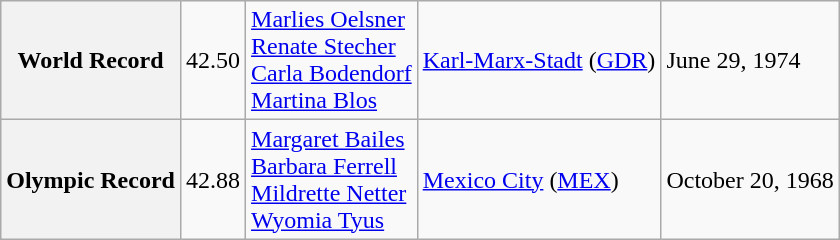<table class="wikitable" style="text-align:left">
<tr>
<th>World Record</th>
<td>42.50</td>
<td> <a href='#'>Marlies Oelsner</a><br> <a href='#'>Renate Stecher</a><br> <a href='#'>Carla Bodendorf</a><br> <a href='#'>Martina Blos</a></td>
<td><a href='#'>Karl-Marx-Stadt</a> (<a href='#'>GDR</a>)</td>
<td>June 29, 1974</td>
</tr>
<tr>
<th>Olympic Record</th>
<td>42.88</td>
<td> <a href='#'>Margaret Bailes</a><br> <a href='#'>Barbara Ferrell</a><br> <a href='#'>Mildrette Netter</a><br> <a href='#'>Wyomia Tyus</a></td>
<td><a href='#'>Mexico City</a> (<a href='#'>MEX</a>)</td>
<td>October 20, 1968</td>
</tr>
</table>
